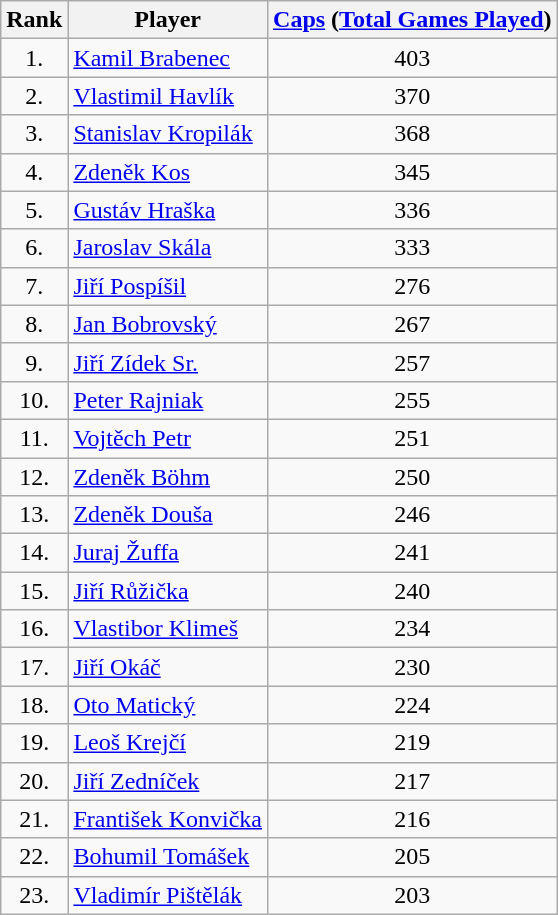<table class="wikitable sortable" style="text-align:center;">
<tr>
<th>Rank</th>
<th class="unsortable">Player</th>
<th><a href='#'>Caps</a> (<a href='#'>Total Games Played</a>)</th>
</tr>
<tr>
<td>1.</td>
<td style="text-align: left;"><a href='#'>Kamil Brabenec</a></td>
<td>403</td>
</tr>
<tr>
<td>2.</td>
<td style="text-align: left;"><a href='#'>Vlastimil Havlík</a></td>
<td>370</td>
</tr>
<tr>
<td>3.</td>
<td style="text-align: left;"><a href='#'>Stanislav Kropilák</a></td>
<td>368</td>
</tr>
<tr>
<td>4.</td>
<td style="text-align: left;"><a href='#'>Zdeněk Kos</a></td>
<td>345</td>
</tr>
<tr>
<td>5.</td>
<td style="text-align: left;"><a href='#'>Gustáv Hraška</a></td>
<td>336</td>
</tr>
<tr>
<td>6.</td>
<td style="text-align: left;"><a href='#'>Jaroslav Skála</a></td>
<td>333</td>
</tr>
<tr>
<td>7.</td>
<td style="text-align: left;"><a href='#'>Jiří Pospíšil</a></td>
<td>276</td>
</tr>
<tr>
<td>8.</td>
<td style="text-align: left;"><a href='#'>Jan Bobrovský</a></td>
<td>267</td>
</tr>
<tr>
<td>9.</td>
<td style="text-align: left;"><a href='#'>Jiří Zídek Sr.</a></td>
<td>257</td>
</tr>
<tr>
<td>10.</td>
<td style="text-align: left;"><a href='#'>Peter Rajniak</a></td>
<td>255</td>
</tr>
<tr>
<td>11.</td>
<td style="text-align: left;"><a href='#'>Vojtěch Petr</a></td>
<td>251</td>
</tr>
<tr>
<td>12.</td>
<td style="text-align: left;"><a href='#'>Zdeněk Böhm</a></td>
<td>250</td>
</tr>
<tr>
<td>13.</td>
<td style="text-align: left;"><a href='#'>Zdeněk Douša</a></td>
<td>246</td>
</tr>
<tr>
<td>14.</td>
<td style="text-align: left;"><a href='#'>Juraj Žuffa</a></td>
<td>241</td>
</tr>
<tr>
<td>15.</td>
<td style="text-align: left;"><a href='#'>Jiří Růžička</a></td>
<td>240</td>
</tr>
<tr>
<td>16.</td>
<td style="text-align: left;"><a href='#'>Vlastibor Klimeš</a></td>
<td>234</td>
</tr>
<tr>
<td>17.</td>
<td style="text-align: left;"><a href='#'>Jiří Okáč</a></td>
<td>230</td>
</tr>
<tr>
<td>18.</td>
<td style="text-align: left;"><a href='#'>Oto Matický</a></td>
<td>224</td>
</tr>
<tr>
<td>19.</td>
<td style="text-align: left;"><a href='#'>Leoš Krejčí</a></td>
<td>219</td>
</tr>
<tr>
<td>20.</td>
<td style="text-align: left;"><a href='#'>Jiří Zedníček</a></td>
<td>217</td>
</tr>
<tr>
<td>21.</td>
<td style="text-align: left;"><a href='#'>František Konvička</a></td>
<td>216</td>
</tr>
<tr>
<td>22.</td>
<td style="text-align: left;"><a href='#'>Bohumil Tomášek</a></td>
<td>205</td>
</tr>
<tr>
<td>23.</td>
<td style="text-align: left;"><a href='#'>Vladimír Pištělák</a></td>
<td>203</td>
</tr>
</table>
